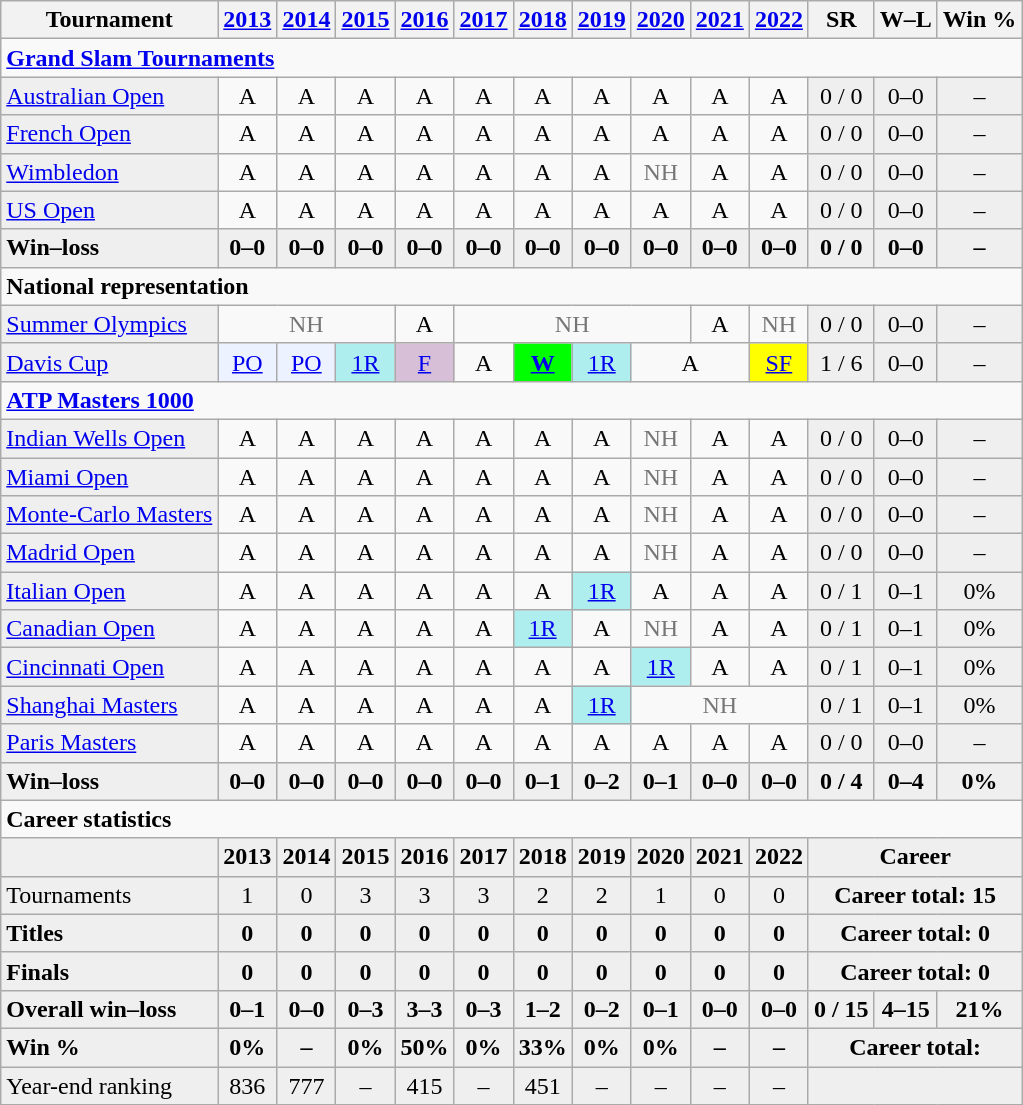<table class=wikitable style=text-align:center;>
<tr>
<th>Tournament</th>
<th><a href='#'>2013</a></th>
<th><a href='#'>2014</a></th>
<th><a href='#'>2015</a></th>
<th><a href='#'>2016</a></th>
<th><a href='#'>2017</a></th>
<th><a href='#'>2018</a></th>
<th><a href='#'>2019</a></th>
<th><a href='#'>2020</a></th>
<th><a href='#'>2021</a></th>
<th><a href='#'>2022</a></th>
<th>SR</th>
<th>W–L</th>
<th>Win %</th>
</tr>
<tr>
<td colspan="14" style="text-align:left"><a href='#'><strong>Grand Slam Tournaments</strong></a></td>
</tr>
<tr>
<td style=background:#efefef;text-align:left><a href='#'>Australian Open</a></td>
<td>A</td>
<td>A</td>
<td>A</td>
<td>A</td>
<td>A</td>
<td>A</td>
<td>A</td>
<td>A</td>
<td>A</td>
<td>A</td>
<td style=background:#efefef>0 / 0</td>
<td style=background:#efefef>0–0</td>
<td style=background:#efefef>–</td>
</tr>
<tr>
<td style=background:#efefef;text-align:left><a href='#'>French Open</a></td>
<td>A</td>
<td>A</td>
<td>A</td>
<td>A</td>
<td>A</td>
<td>A</td>
<td>A</td>
<td>A</td>
<td>A</td>
<td>A</td>
<td style=background:#efefef>0 / 0</td>
<td style=background:#efefef>0–0</td>
<td style=background:#efefef>–</td>
</tr>
<tr>
<td style=background:#efefef;text-align:left><a href='#'>Wimbledon</a></td>
<td>A</td>
<td>A</td>
<td>A</td>
<td>A</td>
<td>A</td>
<td>A</td>
<td>A</td>
<td style=color:#767676>NH</td>
<td>A</td>
<td>A</td>
<td style=background:#efefef>0 / 0</td>
<td style=background:#efefef>0–0</td>
<td style=background:#efefef>–</td>
</tr>
<tr>
<td style=background:#efefef;text-align:left><a href='#'>US Open</a></td>
<td>A</td>
<td>A</td>
<td>A</td>
<td>A</td>
<td>A</td>
<td>A</td>
<td>A</td>
<td>A</td>
<td>A</td>
<td>A</td>
<td style=background:#efefef>0 / 0</td>
<td style=background:#efefef>0–0</td>
<td style=background:#efefef>–</td>
</tr>
<tr style=background:#efefef;font-weight:bold>
<td style="text-align:left">Win–loss</td>
<td>0–0</td>
<td>0–0</td>
<td>0–0</td>
<td>0–0</td>
<td>0–0</td>
<td>0–0</td>
<td>0–0</td>
<td>0–0</td>
<td>0–0</td>
<td>0–0</td>
<td>0 / 0</td>
<td>0–0</td>
<td>–</td>
</tr>
<tr>
<td colspan="14" style="text-align:left"><strong>National representation</strong></td>
</tr>
<tr>
<td style=background:#efefef;text-align:left><a href='#'>Summer Olympics</a></td>
<td colspan=3 style=color:#767676>NH</td>
<td>A</td>
<td colspan=4 style=color:#767676>NH</td>
<td>A</td>
<td colspan=1 style=color:#767676>NH</td>
<td style=background:#efefef>0 / 0</td>
<td style=background:#efefef>0–0</td>
<td style=background:#efefef>–</td>
</tr>
<tr>
<td style=background:#efefef;text-align:left><a href='#'>Davis Cup</a></td>
<td style=background:#ecf2ff><a href='#'>PO</a></td>
<td style=background:#ecf2ff><a href='#'>PO</a></td>
<td style=background:#afeeee><a href='#'>1R</a></td>
<td style=background:thistle><a href='#'>F</a></td>
<td>A</td>
<td bgcolor=lime><a href='#'><strong>W</strong></a></td>
<td style=background:#afeeee><a href='#'>1R</a></td>
<td colspan="2">A</td>
<td style=background:yellow><a href='#'>SF</a></td>
<td style=background:#efefef>1 / 6</td>
<td style=background:#efefef>0–0</td>
<td style=background:#efefef>–</td>
</tr>
<tr>
<td colspan="14" style="text-align:left"><strong><a href='#'>ATP Masters 1000</a></strong></td>
</tr>
<tr>
<td style=background:#efefef;text-align:left><a href='#'>Indian Wells Open</a></td>
<td>A</td>
<td>A</td>
<td>A</td>
<td>A</td>
<td>A</td>
<td>A</td>
<td>A</td>
<td style="color:#767676">NH</td>
<td>A</td>
<td>A</td>
<td style=background:#efefef>0 / 0</td>
<td style=background:#efefef>0–0</td>
<td style=background:#efefef>–</td>
</tr>
<tr>
<td style=background:#efefef;text-align:left><a href='#'>Miami Open</a></td>
<td>A</td>
<td>A</td>
<td>A</td>
<td>A</td>
<td>A</td>
<td>A</td>
<td>A</td>
<td style=color:#767676>NH</td>
<td>A</td>
<td>A</td>
<td style=background:#efefef>0 / 0</td>
<td style=background:#efefef>0–0</td>
<td style=background:#efefef>–</td>
</tr>
<tr>
<td style=background:#efefef;text-align:left><a href='#'>Monte-Carlo Masters</a></td>
<td>A</td>
<td>A</td>
<td>A</td>
<td>A</td>
<td>A</td>
<td>A</td>
<td>A</td>
<td style=color:#767676>NH</td>
<td>A</td>
<td>A</td>
<td style=background:#efefef>0 / 0</td>
<td style=background:#efefef>0–0</td>
<td style=background:#efefef>–</td>
</tr>
<tr>
<td style=background:#efefef;text-align:left><a href='#'>Madrid Open</a></td>
<td>A</td>
<td>A</td>
<td>A</td>
<td>A</td>
<td>A</td>
<td>A</td>
<td>A</td>
<td style=color:#767676>NH</td>
<td>A</td>
<td>A</td>
<td style=background:#efefef>0 / 0</td>
<td style=background:#efefef>0–0</td>
<td style=background:#efefef>–</td>
</tr>
<tr>
<td style=background:#efefef;text-align:left><a href='#'>Italian Open</a></td>
<td>A</td>
<td>A</td>
<td>A</td>
<td>A</td>
<td>A</td>
<td>A</td>
<td bgcolor=afeeee><a href='#'>1R</a></td>
<td>A</td>
<td>A</td>
<td>A</td>
<td style=background:#efefef>0 / 1</td>
<td style=background:#efefef>0–1</td>
<td style=background:#efefef>0%</td>
</tr>
<tr>
<td style=background:#efefef;text-align:left><a href='#'>Canadian Open</a></td>
<td>A</td>
<td>A</td>
<td>A</td>
<td>A</td>
<td>A</td>
<td style=background:#afeeee><a href='#'>1R</a></td>
<td>A</td>
<td style=color:#767676>NH</td>
<td>A</td>
<td>A</td>
<td style=background:#efefef>0 / 1</td>
<td style=background:#efefef>0–1</td>
<td style=background:#efefef>0%</td>
</tr>
<tr>
<td style=background:#efefef;text-align:left><a href='#'>Cincinnati Open</a></td>
<td>A</td>
<td>A</td>
<td>A</td>
<td>A</td>
<td>A</td>
<td>A</td>
<td>A</td>
<td bgcolor=afeeee><a href='#'>1R</a></td>
<td>A</td>
<td>A</td>
<td style=background:#efefef>0 / 1</td>
<td style=background:#efefef>0–1</td>
<td style=background:#efefef>0%</td>
</tr>
<tr>
<td style=background:#efefef;text-align:left><a href='#'>Shanghai Masters</a></td>
<td>A</td>
<td>A</td>
<td>A</td>
<td>A</td>
<td>A</td>
<td>A</td>
<td bgcolor=afeeee><a href='#'>1R</a></td>
<td colspan="3" style="color:#767676">NH</td>
<td style=background:#efefef>0 / 1</td>
<td style=background:#efefef>0–1</td>
<td style=background:#efefef>0%</td>
</tr>
<tr>
<td style=background:#efefef;text-align:left><a href='#'>Paris Masters</a></td>
<td>A</td>
<td>A</td>
<td>A</td>
<td>A</td>
<td>A</td>
<td>A</td>
<td>A</td>
<td>A</td>
<td>A</td>
<td>A</td>
<td style=background:#efefef>0 / 0</td>
<td style=background:#efefef>0–0</td>
<td style=background:#efefef>–</td>
</tr>
<tr style=background:#efefef;font-weight:bold>
<td style="text-align:left">Win–loss</td>
<td>0–0</td>
<td>0–0</td>
<td>0–0</td>
<td>0–0</td>
<td>0–0</td>
<td>0–1</td>
<td>0–2</td>
<td>0–1</td>
<td>0–0</td>
<td>0–0</td>
<td>0 / 4</td>
<td>0–4</td>
<td>0%</td>
</tr>
<tr>
<td colspan="14" style="text-align:left"><strong>Career statistics</strong></td>
</tr>
<tr style=background:#efefef;font-weight:bold>
<td></td>
<td>2013</td>
<td>2014</td>
<td>2015</td>
<td>2016</td>
<td>2017</td>
<td>2018</td>
<td>2019</td>
<td>2020</td>
<td>2021</td>
<td>2022</td>
<td colspan="3">Career</td>
</tr>
<tr bgcolor=efefef>
<td style=text-align:left>Tournaments</td>
<td>1</td>
<td>0</td>
<td>3</td>
<td>3</td>
<td>3</td>
<td>2</td>
<td>2</td>
<td>1</td>
<td>0</td>
<td>0</td>
<td colspan=3><strong>Career total: 15</strong></td>
</tr>
<tr style=background:#efefef;font-weight:bold>
<td style="text-align:left">Titles</td>
<td>0</td>
<td>0</td>
<td>0</td>
<td>0</td>
<td>0</td>
<td>0</td>
<td>0</td>
<td>0</td>
<td>0</td>
<td>0</td>
<td colspan="3">Career total: 0</td>
</tr>
<tr style=background:#efefef;font-weight:bold>
<td style="text-align:left">Finals</td>
<td>0</td>
<td>0</td>
<td>0</td>
<td>0</td>
<td>0</td>
<td>0</td>
<td>0</td>
<td>0</td>
<td>0</td>
<td>0</td>
<td colspan="3">Career total: 0</td>
</tr>
<tr style=background:#efefef;font-weight:bold>
<td style="text-align:left">Overall win–loss</td>
<td>0–1</td>
<td>0–0</td>
<td>0–3</td>
<td>3–3</td>
<td>0–3</td>
<td>1–2</td>
<td>0–2</td>
<td>0–1</td>
<td>0–0</td>
<td>0–0</td>
<td>0 / 15</td>
<td>4–15</td>
<td>21%</td>
</tr>
<tr style=background:#efefef;font-weight:bold>
<td style="text-align:left">Win %</td>
<td>0%</td>
<td>–</td>
<td>0%</td>
<td>50%</td>
<td>0%</td>
<td>33%</td>
<td>0%</td>
<td>0%</td>
<td>–</td>
<td>–</td>
<td colspan="3">Career total: </td>
</tr>
<tr bgcolor=efefef>
<td align=left>Year-end ranking</td>
<td>836</td>
<td>777</td>
<td>–</td>
<td>415</td>
<td>–</td>
<td>451</td>
<td>–</td>
<td>–</td>
<td>–</td>
<td>–</td>
<td colspan=3></td>
</tr>
</table>
